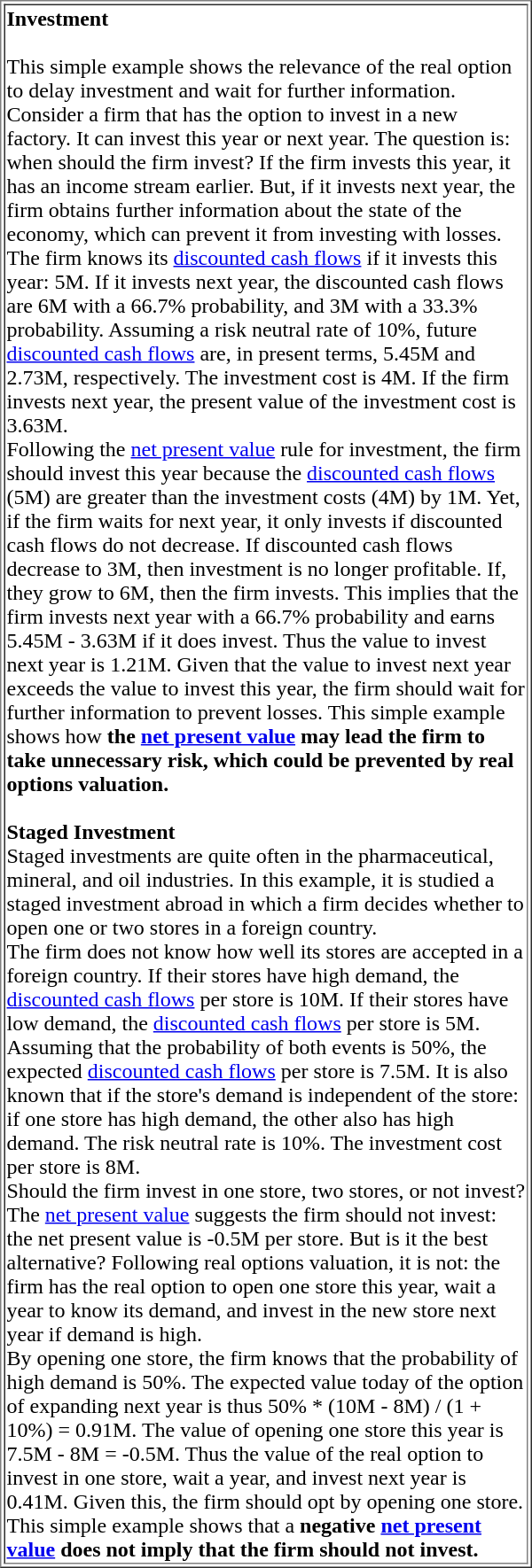<table style="float: right;" border="1" width="400">
<tr valign="top">
<td><strong> Investment </strong>  <br><br>This simple example shows the relevance of the real option to delay investment and wait for further information.<br>Consider a firm that has the option to invest in a new factory. It can invest this year or next year. The question is: when should the firm invest? If the firm invests this year, it has an income stream earlier. But, if it invests next year, the firm obtains further information about the state of the economy, which can prevent it from investing with losses.<br>The firm knows its <a href='#'>discounted cash flows</a> if it invests this year: 5M. If it invests next year, the discounted cash flows are 6M with a 66.7% probability, and 3M with a 33.3% probability. Assuming a risk neutral rate of 10%, future <a href='#'>discounted cash flows</a> are, in present terms, 5.45M and 2.73M, respectively. The investment cost is 4M. If the firm invests next year, the present value of the investment cost is 3.63M.<br>Following the <a href='#'>net present value</a> rule for investment, the firm should invest this year because the <a href='#'>discounted cash flows</a> (5M) are greater than the investment costs (4M) by 1M. Yet, if the firm waits for next year, it only invests if discounted cash flows do not decrease. If discounted cash flows decrease to 3M, then investment is no longer profitable. If, they grow to 6M, then the firm invests. This implies that the firm invests next year with a 66.7% probability and earns 5.45M - 3.63M if it does invest. Thus the value to invest next year is 1.21M. Given that the value to invest next year exceeds the value to invest this year, the firm should wait for further information to prevent losses. This simple example shows how <strong>the <a href='#'>net present value</a> may lead the firm to take unnecessary risk, which could be prevented by real options valuation.</strong>
<br>
<br>
<strong>Staged Investment</strong> <br>
Staged investments are quite often in the pharmaceutical, mineral, and oil industries. In this example, it is studied a staged investment abroad in which a firm decides whether to open one or two stores in a foreign country.<br>The firm does not know how well its stores are accepted in a foreign country. If their stores have high demand, the <a href='#'>discounted cash flows</a> per store is 10M. If their stores have low demand, the <a href='#'>discounted cash flows</a> per store is 5M. Assuming that the probability of both events is 50%, the expected <a href='#'>discounted cash flows</a> per store is 7.5M. It is also known that if the store's demand is independent of the store: if one store has high demand, the other also has high demand. The risk neutral rate is 10%. The investment cost per store is 8M.<br>Should the firm invest in one store, two stores, or not invest? The <a href='#'>net present value</a> suggests the firm should not invest: the net present value is -0.5M per store. But is it the best alternative? Following real options valuation, it is not: the firm has the real option to open one store this year, wait a year to know its demand, and invest in the new store next year if demand is high.<br>By opening one store, the firm knows that the probability of high demand is 50%. The expected value today of the option of expanding next year is thus 50% * (10M - 8M) / (1 + 10%) = 0.91M. The value of opening one store this year is 7.5M - 8M = -0.5M. Thus the value of the real option to invest in one store, wait a year, and invest next year is 0.41M. Given this, the firm should opt by opening one store. This simple example shows that a <strong>negative <a href='#'>net present value</a> does not imply that the firm should not invest.</strong></td>
</tr>
</table>
